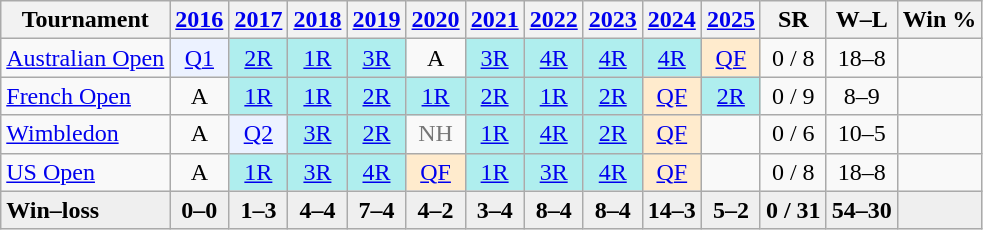<table class=wikitable style=text-align:center>
<tr>
<th>Tournament</th>
<th><a href='#'>2016</a></th>
<th><a href='#'>2017</a></th>
<th><a href='#'>2018</a></th>
<th><a href='#'>2019</a></th>
<th><a href='#'>2020</a></th>
<th><a href='#'>2021</a></th>
<th><a href='#'>2022</a></th>
<th><a href='#'>2023</a></th>
<th><a href='#'>2024</a></th>
<th><a href='#'>2025</a></th>
<th>SR</th>
<th>W–L</th>
<th>Win %</th>
</tr>
<tr>
<td align=left><a href='#'>Australian Open</a></td>
<td style=background:#ecf2ff><a href='#'>Q1</a></td>
<td style=background:#afeeee><a href='#'>2R</a></td>
<td style=background:#afeeee><a href='#'>1R</a></td>
<td style=background:#afeeee><a href='#'>3R</a></td>
<td>A</td>
<td style=background:#afeeee><a href='#'>3R</a></td>
<td style=background:#afeeee><a href='#'>4R</a></td>
<td style=background:#afeeee><a href='#'>4R</a></td>
<td style=background:#afeeee><a href='#'>4R</a></td>
<td style=background:#ffebcd><a href='#'>QF</a></td>
<td>0 / 8</td>
<td>18–8</td>
<td></td>
</tr>
<tr>
<td align=left><a href='#'>French Open</a></td>
<td>A</td>
<td style=background:#afeeee><a href='#'>1R</a></td>
<td style=background:#afeeee><a href='#'>1R</a></td>
<td style=background:#afeeee><a href='#'>2R</a></td>
<td style=background:#afeeee><a href='#'>1R</a></td>
<td style=background:#afeeee><a href='#'>2R</a></td>
<td style=background:#afeeee><a href='#'>1R</a></td>
<td style=background:#afeeee><a href='#'>2R</a></td>
<td style=background:#ffebcd><a href='#'>QF</a></td>
<td style=background:#afeeee><a href='#'>2R</a></td>
<td>0 / 9</td>
<td>8–9</td>
<td></td>
</tr>
<tr>
<td align=left><a href='#'>Wimbledon</a></td>
<td>A</td>
<td style=background:#ecf2ff><a href='#'>Q2</a></td>
<td style=background:#afeeee><a href='#'>3R</a></td>
<td style=background:#afeeee><a href='#'>2R</a></td>
<td style=color:#767676>NH</td>
<td style=background:#afeeee><a href='#'>1R</a></td>
<td style=background:#afeeee><a href='#'>4R</a></td>
<td style=background:#afeeee><a href='#'>2R</a></td>
<td style=background:#ffebcd><a href='#'>QF</a></td>
<td></td>
<td>0 / 6</td>
<td>10–5</td>
<td></td>
</tr>
<tr>
<td align=left><a href='#'>US Open</a></td>
<td>A</td>
<td style=background:#afeeee><a href='#'>1R</a></td>
<td style=background:#afeeee><a href='#'>3R</a></td>
<td style=background:#afeeee><a href='#'>4R</a></td>
<td style=background:#ffebcd><a href='#'>QF</a></td>
<td style=background:#afeeee><a href='#'>1R</a></td>
<td style=background:#afeeee><a href='#'>3R</a></td>
<td style=background:#afeeee><a href='#'>4R</a></td>
<td style=background:#ffebcd><a href='#'>QF</a></td>
<td></td>
<td>0 / 8</td>
<td>18–8</td>
<td></td>
</tr>
<tr style=font-weight:bold;background:#efefef>
<td style=text-align:left>Win–loss</td>
<td>0–0</td>
<td>1–3</td>
<td>4–4</td>
<td>7–4</td>
<td>4–2</td>
<td>3–4</td>
<td>8–4</td>
<td>8–4</td>
<td>14–3</td>
<td>5–2</td>
<td>0 / 31</td>
<td>54–30</td>
<td></td>
</tr>
</table>
